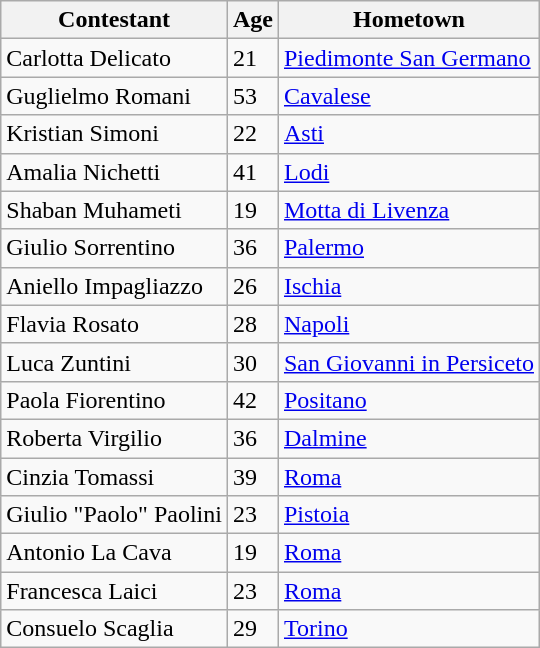<table class="wikitable sortable plainrowheaders">
<tr>
<th scope="col">Contestant</th>
<th scope="col">Age</th>
<th scope="col">Hometown</th>
</tr>
<tr>
<td>Carlotta Delicato</td>
<td>21</td>
<td><a href='#'>Piedimonte San Germano</a></td>
</tr>
<tr>
<td>Guglielmo Romani</td>
<td>53</td>
<td><a href='#'>Cavalese</a></td>
</tr>
<tr>
<td>Kristian Simoni</td>
<td>22</td>
<td><a href='#'>Asti</a></td>
</tr>
<tr>
<td>Amalia Nichetti</td>
<td>41</td>
<td><a href='#'>Lodi</a></td>
</tr>
<tr>
<td>Shaban Muhameti</td>
<td>19</td>
<td><a href='#'>Motta di Livenza</a></td>
</tr>
<tr>
<td>Giulio Sorrentino</td>
<td>36</td>
<td><a href='#'>Palermo</a></td>
</tr>
<tr>
<td>Aniello Impagliazzo</td>
<td>26</td>
<td><a href='#'>Ischia</a></td>
</tr>
<tr>
<td>Flavia Rosato</td>
<td>28</td>
<td><a href='#'>Napoli</a></td>
</tr>
<tr>
<td>Luca Zuntini</td>
<td>30</td>
<td><a href='#'>San Giovanni in Persiceto</a></td>
</tr>
<tr>
<td>Paola Fiorentino</td>
<td>42</td>
<td><a href='#'>Positano</a></td>
</tr>
<tr>
<td>Roberta Virgilio</td>
<td>36</td>
<td><a href='#'>Dalmine</a></td>
</tr>
<tr>
<td>Cinzia Tomassi</td>
<td>39</td>
<td><a href='#'>Roma</a></td>
</tr>
<tr>
<td>Giulio "Paolo" Paolini</td>
<td>23</td>
<td><a href='#'>Pistoia</a></td>
</tr>
<tr>
<td>Antonio La Cava</td>
<td>19</td>
<td><a href='#'>Roma</a></td>
</tr>
<tr>
<td>Francesca Laici</td>
<td>23</td>
<td><a href='#'>Roma</a></td>
</tr>
<tr>
<td>Consuelo Scaglia</td>
<td>29</td>
<td><a href='#'>Torino</a></td>
</tr>
</table>
